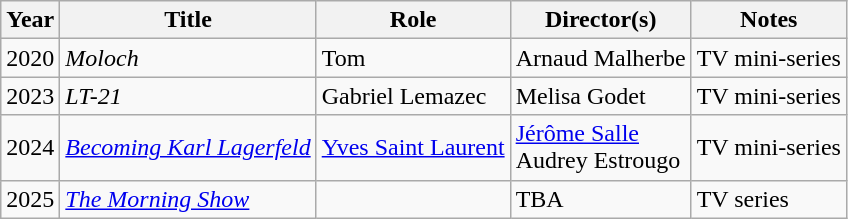<table class="wikitable sortable">
<tr>
<th>Year</th>
<th>Title</th>
<th>Role</th>
<th>Director(s)</th>
<th class="unsortable">Notes</th>
</tr>
<tr>
<td>2020</td>
<td><em>Moloch</em></td>
<td>Tom</td>
<td>Arnaud Malherbe</td>
<td>TV mini-series</td>
</tr>
<tr>
<td>2023</td>
<td><em>LT-21</em></td>
<td>Gabriel Lemazec</td>
<td>Melisa Godet</td>
<td>TV mini-series</td>
</tr>
<tr>
<td>2024</td>
<td><em><a href='#'>Becoming Karl Lagerfeld</a></em></td>
<td><a href='#'>Yves Saint Laurent</a></td>
<td><a href='#'>Jérôme Salle</a><br>Audrey Estrougo</td>
<td>TV mini-series</td>
</tr>
<tr>
<td>2025</td>
<td><em><a href='#'>The Morning Show</a></em></td>
<td></td>
<td>TBA</td>
<td>TV series</td>
</tr>
</table>
